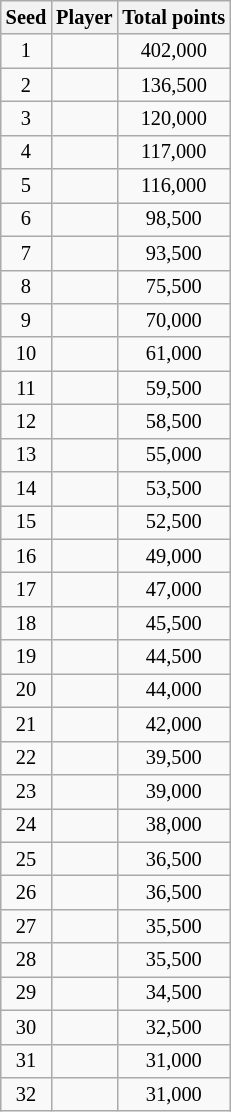<table class="wikitable" style="font-size: 85%">
<tr>
<th>Seed</th>
<th>Player</th>
<th>Total points</th>
</tr>
<tr>
<td align=center>1</td>
<td></td>
<td align=center>402,000</td>
</tr>
<tr>
<td align=center>2</td>
<td></td>
<td align=center>136,500</td>
</tr>
<tr>
<td align=center>3</td>
<td></td>
<td align=center>120,000</td>
</tr>
<tr>
<td align=center>4</td>
<td></td>
<td align=center>117,000</td>
</tr>
<tr>
<td align=center>5</td>
<td></td>
<td align=center>116,000</td>
</tr>
<tr>
<td align=center>6</td>
<td></td>
<td align=center>98,500</td>
</tr>
<tr>
<td align=center>7</td>
<td></td>
<td align=center>93,500</td>
</tr>
<tr>
<td align=center>8</td>
<td></td>
<td align=center>75,500</td>
</tr>
<tr>
<td align=center>9</td>
<td></td>
<td align=center>70,000</td>
</tr>
<tr>
<td align=center>10</td>
<td></td>
<td align=center>61,000</td>
</tr>
<tr>
<td align=center>11</td>
<td></td>
<td align=center>59,500</td>
</tr>
<tr>
<td align=center>12</td>
<td></td>
<td align=center>58,500</td>
</tr>
<tr>
<td align=center>13</td>
<td></td>
<td align=center>55,000</td>
</tr>
<tr>
<td align=center>14</td>
<td></td>
<td align=center>53,500</td>
</tr>
<tr>
<td align=center>15</td>
<td></td>
<td align=center>52,500</td>
</tr>
<tr>
<td align=center>16</td>
<td></td>
<td align=center>49,000</td>
</tr>
<tr>
<td align=center>17</td>
<td></td>
<td align=center>47,000</td>
</tr>
<tr>
<td align=center>18</td>
<td></td>
<td align=center>45,500</td>
</tr>
<tr>
<td align=center>19</td>
<td></td>
<td align=center>44,500</td>
</tr>
<tr>
<td align=center>20</td>
<td></td>
<td align=center>44,000</td>
</tr>
<tr>
<td align=center>21</td>
<td></td>
<td align=center>42,000</td>
</tr>
<tr>
<td align=center>22</td>
<td></td>
<td align=center>39,500</td>
</tr>
<tr>
<td align=center>23</td>
<td></td>
<td align=center>39,000</td>
</tr>
<tr>
<td align=center>24</td>
<td></td>
<td align=center>38,000</td>
</tr>
<tr>
<td align=center>25</td>
<td></td>
<td align=center>36,500</td>
</tr>
<tr>
<td align=center>26</td>
<td></td>
<td align=center>36,500</td>
</tr>
<tr>
<td align=center>27</td>
<td></td>
<td align=center>35,500</td>
</tr>
<tr>
<td align=center>28</td>
<td></td>
<td align=center>35,500</td>
</tr>
<tr>
<td align=center>29</td>
<td></td>
<td align=center>34,500</td>
</tr>
<tr>
<td align=center>30</td>
<td></td>
<td align=center>32,500</td>
</tr>
<tr>
<td align=center>31</td>
<td></td>
<td align=center>31,000</td>
</tr>
<tr>
<td align=center>32</td>
<td></td>
<td align=center>31,000</td>
</tr>
</table>
